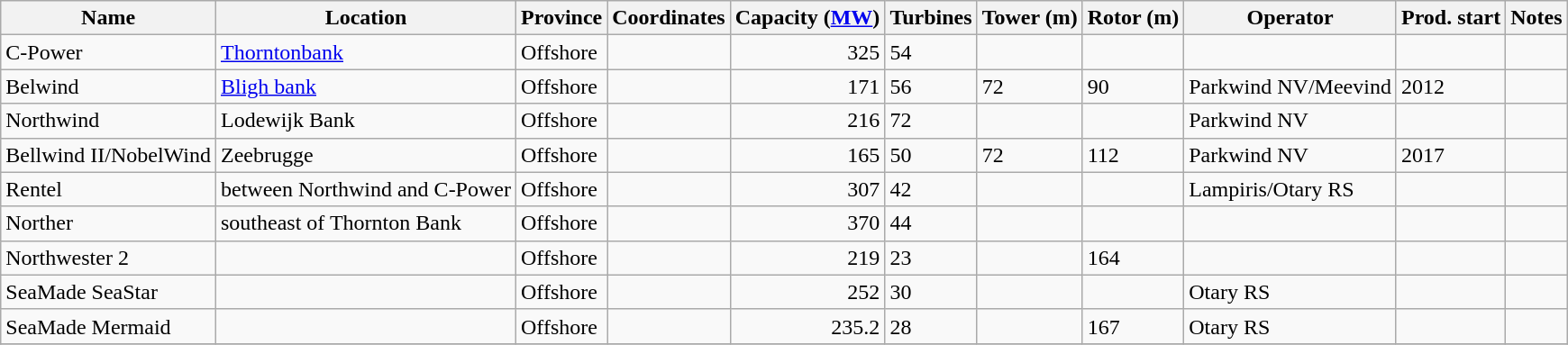<table class="wikitable sortable">
<tr>
<th>Name</th>
<th>Location</th>
<th>Province</th>
<th>Coordinates</th>
<th>Capacity (<a href='#'>MW</a>)</th>
<th>Turbines</th>
<th>Tower (m)</th>
<th>Rotor (m)</th>
<th>Operator</th>
<th>Prod. start</th>
<th>Notes</th>
</tr>
<tr>
<td>C-Power</td>
<td><a href='#'>Thorntonbank</a></td>
<td>Offshore</td>
<td></td>
<td align=right>325</td>
<td>54</td>
<td></td>
<td></td>
<td></td>
<td></td>
<td></td>
</tr>
<tr>
<td>Belwind</td>
<td><a href='#'>Bligh bank</a></td>
<td>Offshore</td>
<td></td>
<td align=right>171</td>
<td>56</td>
<td>72</td>
<td>90</td>
<td>Parkwind NV/Meevind</td>
<td>2012</td>
<td></td>
</tr>
<tr>
<td>Northwind</td>
<td>Lodewijk Bank</td>
<td>Offshore</td>
<td></td>
<td align=right>216</td>
<td>72</td>
<td></td>
<td></td>
<td>Parkwind NV</td>
<td></td>
<td></td>
</tr>
<tr>
<td>Bellwind II/NobelWind</td>
<td>Zeebrugge</td>
<td>Offshore</td>
<td></td>
<td align=right>165</td>
<td>50</td>
<td>72</td>
<td>112</td>
<td>Parkwind NV</td>
<td>2017</td>
<td></td>
</tr>
<tr>
<td>Rentel</td>
<td>between Northwind and C-Power</td>
<td>Offshore</td>
<td></td>
<td align=right>307</td>
<td>42</td>
<td></td>
<td></td>
<td>Lampiris/Otary RS</td>
<td></td>
<td></td>
</tr>
<tr>
<td>Norther</td>
<td>southeast of Thornton Bank</td>
<td>Offshore</td>
<td></td>
<td align=right>370</td>
<td>44</td>
<td></td>
<td></td>
<td></td>
<td></td>
<td></td>
</tr>
<tr>
<td>Northwester 2</td>
<td></td>
<td>Offshore</td>
<td></td>
<td align=right>219</td>
<td>23</td>
<td></td>
<td>164</td>
<td></td>
<td></td>
<td></td>
</tr>
<tr>
<td>SeaMade SeaStar</td>
<td></td>
<td>Offshore</td>
<td></td>
<td align=right>252</td>
<td>30</td>
<td></td>
<td></td>
<td>Otary RS</td>
<td></td>
<td></td>
</tr>
<tr>
<td>SeaMade Mermaid</td>
<td></td>
<td>Offshore</td>
<td></td>
<td align=right>235.2</td>
<td>28</td>
<td></td>
<td>167</td>
<td>Otary RS</td>
<td></td>
<td></td>
</tr>
<tr>
</tr>
</table>
